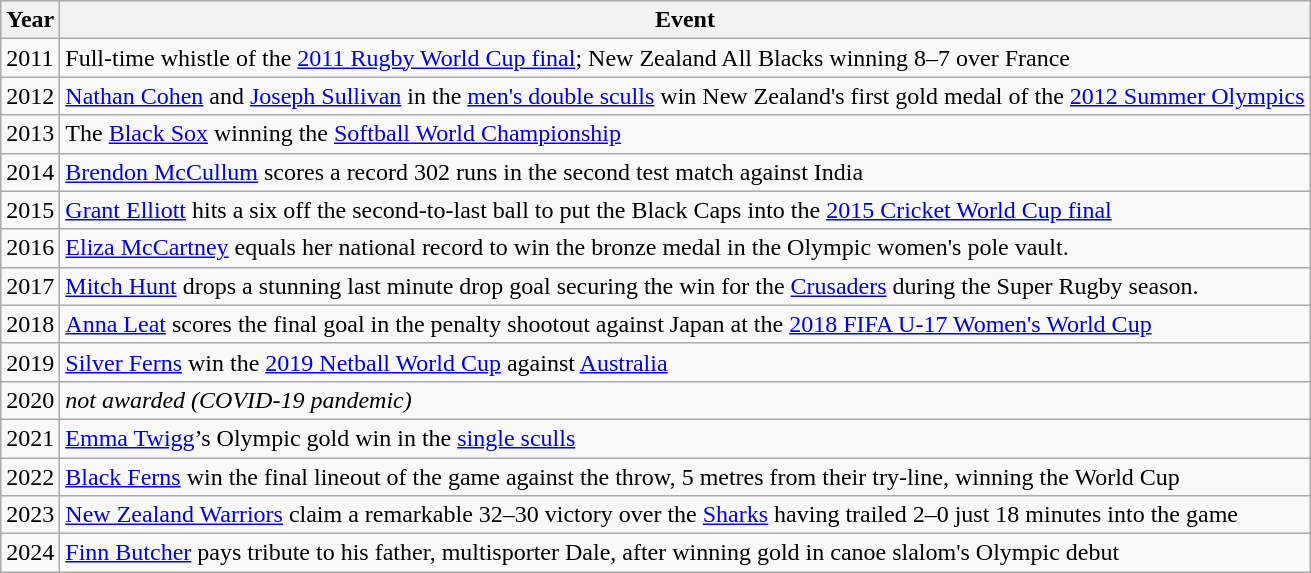<table class="wikitable">
<tr>
<th>Year</th>
<th>Event</th>
</tr>
<tr>
<td>2011</td>
<td>Full-time whistle of the <a href='#'>2011 Rugby World Cup final</a>; New Zealand All Blacks winning 8–7 over France</td>
</tr>
<tr>
<td>2012</td>
<td><a href='#'>Nathan Cohen</a> and <a href='#'>Joseph Sullivan</a> in the <a href='#'>men's double sculls</a> win New Zealand's first gold medal of the <a href='#'>2012 Summer Olympics</a></td>
</tr>
<tr>
<td>2013</td>
<td>The <a href='#'>Black Sox</a> winning the <a href='#'>Softball World Championship</a></td>
</tr>
<tr>
<td>2014</td>
<td><a href='#'>Brendon McCullum</a> scores a record 302 runs in the second test match against India</td>
</tr>
<tr>
<td>2015</td>
<td><a href='#'>Grant Elliott</a> hits a six off the second-to-last ball to put the Black Caps into the <a href='#'>2015 Cricket World Cup final</a></td>
</tr>
<tr>
<td>2016</td>
<td><a href='#'>Eliza McCartney</a> equals her national record to win the bronze medal in the Olympic women's pole vault.</td>
</tr>
<tr>
<td>2017</td>
<td><a href='#'>Mitch Hunt</a> drops a stunning last minute drop goal securing the win for the <a href='#'>Crusaders</a> during the Super Rugby season.</td>
</tr>
<tr>
<td>2018</td>
<td><a href='#'>Anna Leat</a> scores the final goal in the penalty shootout against Japan at the <a href='#'>2018 FIFA U-17 Women's World Cup</a></td>
</tr>
<tr>
<td>2019</td>
<td><a href='#'>Silver Ferns</a> win the <a href='#'>2019 Netball World Cup</a> against <a href='#'>Australia</a></td>
</tr>
<tr>
<td>2020</td>
<td><em>not awarded (COVID-19 pandemic)</em></td>
</tr>
<tr>
<td>2021</td>
<td><a href='#'>Emma Twigg</a>’s Olympic gold win in the <a href='#'>single sculls</a></td>
</tr>
<tr>
<td>2022</td>
<td><a href='#'>Black Ferns</a> win the final lineout of the game against the throw, 5 metres from their try-line, winning the World Cup</td>
</tr>
<tr>
<td>2023</td>
<td><a href='#'>New Zealand Warriors</a> claim a remarkable 32–30 victory over the <a href='#'>Sharks</a> having trailed 2–0 just 18 minutes into the game</td>
</tr>
<tr>
<td>2024</td>
<td><a href='#'>Finn Butcher</a> pays tribute to his father, multisporter Dale, after winning gold in canoe slalom's Olympic debut</td>
</tr>
</table>
